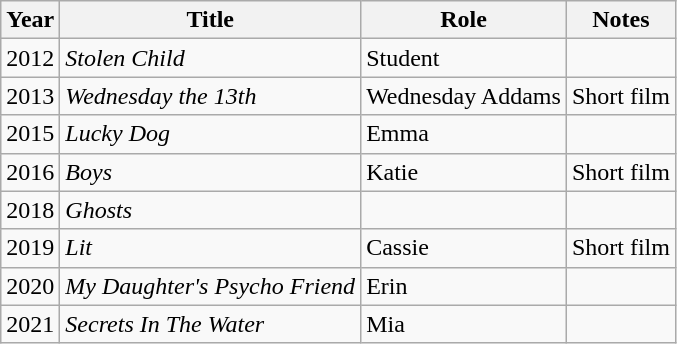<table class="wikitable sortable">
<tr>
<th>Year</th>
<th>Title</th>
<th>Role</th>
<th class="unsortable">Notes</th>
</tr>
<tr>
<td>2012</td>
<td><em>Stolen Child</em></td>
<td>Student</td>
<td></td>
</tr>
<tr>
<td>2013</td>
<td><em>Wednesday the 13th</em></td>
<td>Wednesday Addams</td>
<td>Short film</td>
</tr>
<tr>
<td>2015</td>
<td><em>Lucky Dog</em></td>
<td>Emma</td>
<td></td>
</tr>
<tr>
<td>2016</td>
<td><em>Boys</em></td>
<td>Katie</td>
<td>Short film</td>
</tr>
<tr>
<td>2018</td>
<td><em>Ghosts</em></td>
<td></td>
<td></td>
</tr>
<tr>
<td>2019</td>
<td><em>Lit</em></td>
<td>Cassie</td>
<td>Short film</td>
</tr>
<tr>
<td>2020</td>
<td><em>My Daughter's Psycho Friend</em></td>
<td>Erin</td>
<td></td>
</tr>
<tr>
<td>2021</td>
<td><em>Secrets In The Water</em></td>
<td>Mia</td>
<td></td>
</tr>
</table>
